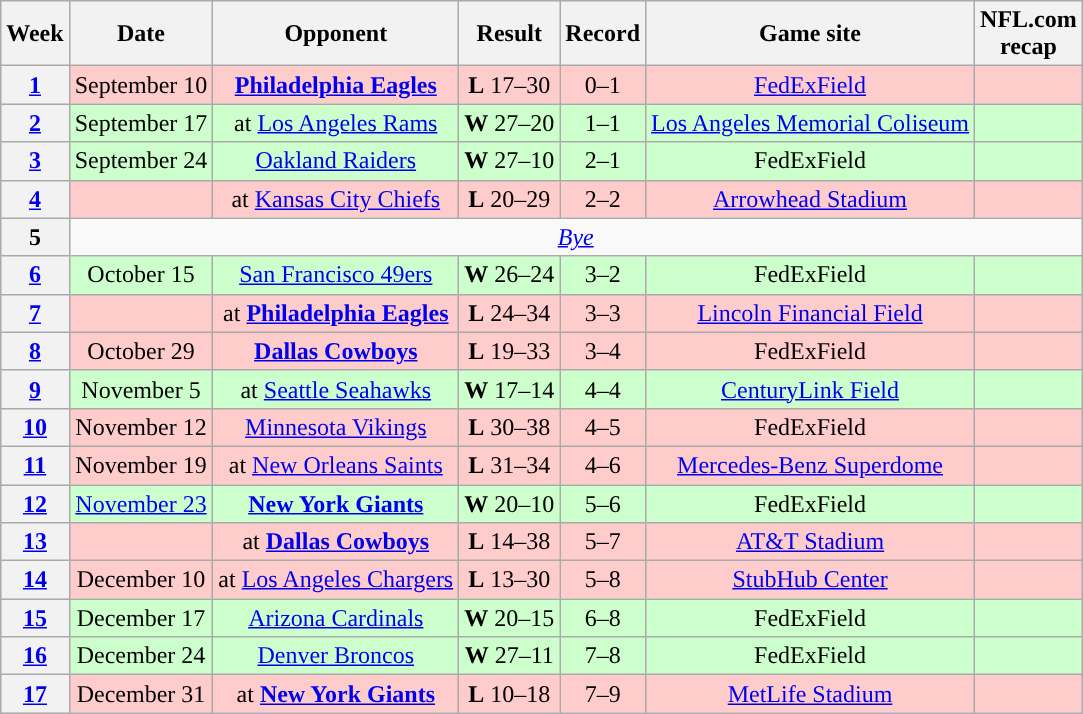<table class="wikitable" style="text-align:center">
<tr>
<th>Week</th>
<th>Date</th>
<th>Opponent</th>
<th>Result</th>
<th>Record</th>
<th>Game site</th>
<th>NFL.com<br>recap</th>
</tr>
<tr style="background:#fcc">
<th><a href='#'>1</a></th>
<td>September 10</td>
<td><strong><a href='#'>Philadelphia Eagles</a></strong></td>
<td><strong>L</strong> 17–30</td>
<td>0–1</td>
<td><a href='#'>FedExField</a></td>
<td></td>
</tr>
<tr style="background:#cfc">
<th><a href='#'>2</a></th>
<td>September 17</td>
<td>at <a href='#'>Los Angeles Rams</a></td>
<td><strong>W</strong> 27–20</td>
<td>1–1</td>
<td><a href='#'>Los Angeles Memorial Coliseum</a></td>
<td></td>
</tr>
<tr style="background:#cfc">
<th><a href='#'>3</a></th>
<td>September 24</td>
<td><a href='#'>Oakland Raiders</a></td>
<td><strong>W</strong> 27–10</td>
<td>2–1</td>
<td>FedExField</td>
<td></td>
</tr>
<tr style="background:#fcc">
<th><a href='#'>4</a></th>
<td></td>
<td>at <a href='#'>Kansas City Chiefs</a></td>
<td><strong>L</strong> 20–29</td>
<td>2–2</td>
<td><a href='#'>Arrowhead Stadium</a></td>
<td></td>
</tr>
<tr>
<th>5</th>
<td colspan=6><em><a href='#'>Bye</a></em></td>
</tr>
<tr style="background:#cfc">
<th><a href='#'>6</a></th>
<td>October 15</td>
<td><a href='#'>San Francisco 49ers</a></td>
<td><strong>W</strong> 26–24</td>
<td>3–2</td>
<td>FedExField</td>
<td></td>
</tr>
<tr style="background:#fcc">
<th><a href='#'>7</a></th>
<td></td>
<td>at <strong><a href='#'>Philadelphia Eagles</a></strong></td>
<td><strong>L</strong> 24–34</td>
<td>3–3</td>
<td><a href='#'>Lincoln Financial Field</a></td>
<td></td>
</tr>
<tr style="background:#fcc">
<th><a href='#'>8</a></th>
<td>October 29</td>
<td><strong><a href='#'>Dallas Cowboys</a></strong></td>
<td><strong>L</strong> 19–33</td>
<td>3–4</td>
<td>FedExField</td>
<td></td>
</tr>
<tr style="background:#cfc">
<th><a href='#'>9</a></th>
<td>November 5</td>
<td>at <a href='#'>Seattle Seahawks</a></td>
<td><strong>W</strong> 17–14</td>
<td>4–4</td>
<td><a href='#'>CenturyLink Field</a></td>
<td></td>
</tr>
<tr style="background:#fcc">
<th><a href='#'>10</a></th>
<td>November 12</td>
<td><a href='#'>Minnesota Vikings</a></td>
<td><strong>L</strong> 30–38</td>
<td>4–5</td>
<td>FedExField</td>
<td></td>
</tr>
<tr style="background:#fcc">
<th><a href='#'>11</a></th>
<td>November 19</td>
<td>at <a href='#'>New Orleans Saints</a></td>
<td><strong>L</strong> 31–34 </td>
<td>4–6</td>
<td><a href='#'>Mercedes-Benz Superdome</a></td>
<td></td>
</tr>
<tr style="background:#cfc">
<th><a href='#'>12</a></th>
<td><a href='#'>November 23</a></td>
<td><strong><a href='#'>New York Giants</a></strong></td>
<td><strong>W</strong> 20–10</td>
<td>5–6</td>
<td>FedExField</td>
<td></td>
</tr>
<tr style="background:#fcc">
<th><a href='#'>13</a></th>
<td></td>
<td>at <strong><a href='#'>Dallas Cowboys</a></strong></td>
<td><strong>L</strong> 14–38</td>
<td>5–7</td>
<td><a href='#'>AT&T Stadium</a></td>
<td></td>
</tr>
<tr style="background:#fcc">
<th><a href='#'>14</a></th>
<td>December 10</td>
<td>at <a href='#'>Los Angeles Chargers</a></td>
<td><strong>L</strong> 13–30</td>
<td>5–8</td>
<td><a href='#'>StubHub Center</a></td>
<td></td>
</tr>
<tr style="background:#cfc">
<th><a href='#'>15</a></th>
<td>December 17</td>
<td><a href='#'>Arizona Cardinals</a></td>
<td><strong>W</strong> 20–15</td>
<td>6–8</td>
<td>FedExField</td>
<td></td>
</tr>
<tr style="background:#cfc">
<th><a href='#'>16</a></th>
<td>December 24</td>
<td><a href='#'>Denver Broncos</a></td>
<td><strong>W</strong> 27–11</td>
<td>7–8</td>
<td>FedExField</td>
<td></td>
</tr>
<tr style="background:#fcc">
<th><a href='#'>17</a></th>
<td>December 31</td>
<td>at <strong><a href='#'>New York Giants</a></strong></td>
<td><strong>L</strong> 10–18</td>
<td>7–9</td>
<td><a href='#'>MetLife Stadium</a></td>
<td></td>
</tr>
</table>
